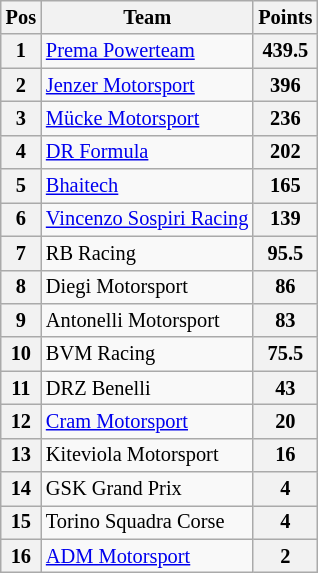<table class="wikitable" style="font-size: 85%;">
<tr>
<th>Pos</th>
<th>Team</th>
<th>Points</th>
</tr>
<tr>
<th>1</th>
<td> <a href='#'>Prema Powerteam</a></td>
<th>439.5</th>
</tr>
<tr>
<th>2</th>
<td> <a href='#'>Jenzer Motorsport</a></td>
<th>396</th>
</tr>
<tr>
<th>3</th>
<td nowrap> <a href='#'>Mücke Motorsport</a></td>
<th>236</th>
</tr>
<tr>
<th>4</th>
<td> <a href='#'>DR Formula</a></td>
<th>202</th>
</tr>
<tr>
<th>5</th>
<td> <a href='#'>Bhaitech</a></td>
<th>165</th>
</tr>
<tr>
<th>6</th>
<td> <a href='#'>Vincenzo Sospiri Racing</a></td>
<th>139</th>
</tr>
<tr>
<th>7</th>
<td> RB Racing</td>
<th>95.5</th>
</tr>
<tr>
<th>8</th>
<td> Diegi Motorsport</td>
<th>86</th>
</tr>
<tr>
<th>9</th>
<td> Antonelli Motorsport</td>
<th>83</th>
</tr>
<tr>
<th>10</th>
<td> BVM Racing</td>
<th>75.5</th>
</tr>
<tr>
<th>11</th>
<td> DRZ Benelli</td>
<th>43</th>
</tr>
<tr>
<th>12</th>
<td> <a href='#'>Cram Motorsport</a></td>
<th>20</th>
</tr>
<tr>
<th>13</th>
<td> Kiteviola Motorsport</td>
<th>16</th>
</tr>
<tr>
<th>14</th>
<td> GSK Grand Prix</td>
<th>4</th>
</tr>
<tr>
<th>15</th>
<td> Torino Squadra Corse</td>
<th>4</th>
</tr>
<tr>
<th>16</th>
<td> <a href='#'>ADM Motorsport</a></td>
<th>2</th>
</tr>
</table>
